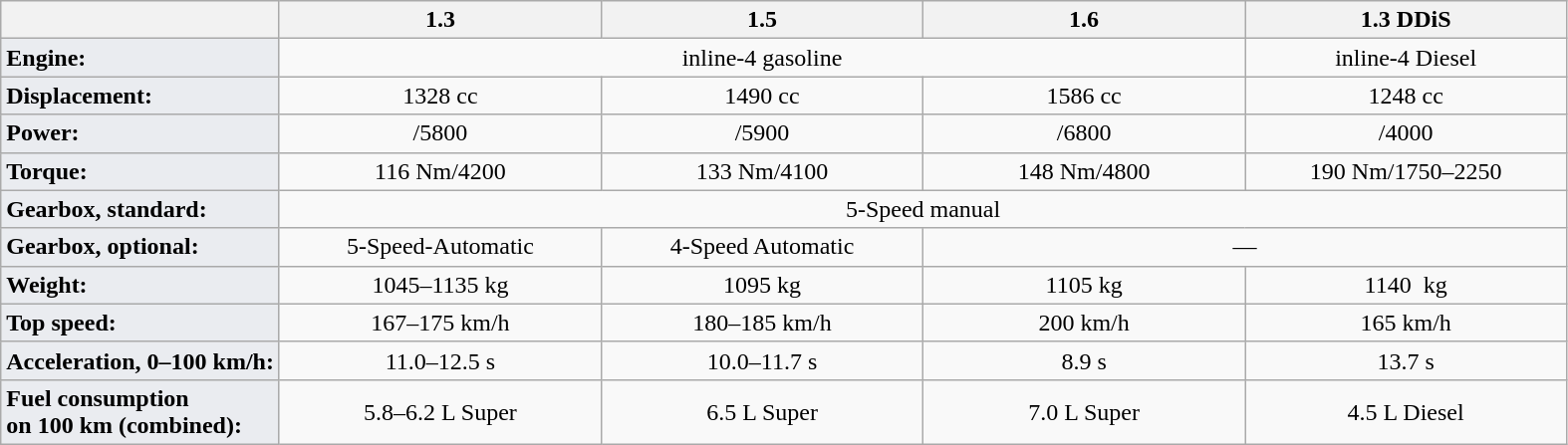<table class="wikitable" style="text-align:center">
<tr>
<th></th>
<th style="width:13em">1.3</th>
<th style="width:13em">1.5</th>
<th style="width:13em">1.6</th>
<th style="width:13em">1.3 DDiS</th>
</tr>
<tr>
<td align="left" style="background:#EAECF0"><strong>Engine:</strong></td>
<td colspan="3">inline-4 gasoline</td>
<td>inline-4 Diesel</td>
</tr>
<tr>
<td align="left" style="background:#EAECF0"><strong>Displacement:</strong></td>
<td>1328 cc</td>
<td>1490 cc</td>
<td>1586 cc</td>
<td>1248 cc</td>
</tr>
<tr>
<td align="left" style="background:#EAECF0"><strong>Power:</strong></td>
<td>/5800</td>
<td>/5900</td>
<td>/6800</td>
<td>/4000</td>
</tr>
<tr>
<td align="left" style="background:#EAECF0"><strong>Torque:</strong></td>
<td>116 Nm/4200</td>
<td>133 Nm/4100</td>
<td>148 Nm/4800</td>
<td>190 Nm/1750–2250</td>
</tr>
<tr>
<td align="left" style="background:#EAECF0"><strong>Gearbox, standard:</strong></td>
<td colspan="4">5-Speed manual</td>
</tr>
<tr>
<td align="left" style="background:#EAECF0"><strong>Gearbox, optional:</strong></td>
<td>5-Speed-Automatic</td>
<td>4-Speed Automatic</td>
<td colspan="2">—</td>
</tr>
<tr>
<td align="left" style="background:#EAECF0"><strong>Weight:</strong></td>
<td>1045–1135 kg</td>
<td>1095 kg</td>
<td>1105 kg</td>
<td>1140  kg</td>
</tr>
<tr>
<td align="left" style="background:#EAECF0"><strong>Top speed:</strong></td>
<td>167–175 km/h</td>
<td>180–185 km/h</td>
<td>200 km/h</td>
<td>165 km/h</td>
</tr>
<tr>
<td align="left" style="background:#EAECF0"><strong>Acceleration, 0–100 km/h:</strong></td>
<td>11.0–12.5 s</td>
<td>10.0–11.7 s</td>
<td>8.9 s</td>
<td>13.7 s</td>
</tr>
<tr>
<td align="left" style="background:#EAECF0"><strong>Fuel consumption<br>on 100 km (combined):</strong></td>
<td>5.8–6.2 L Super</td>
<td>6.5 L Super</td>
<td>7.0 L Super</td>
<td>4.5 L Diesel</td>
</tr>
</table>
